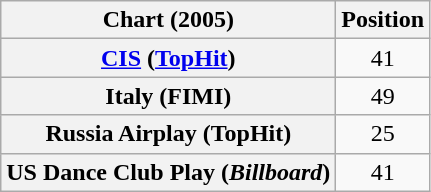<table class="wikitable sortable plainrowheaders" style="text-align:center">
<tr>
<th scope="col">Chart (2005)</th>
<th scope="col">Position</th>
</tr>
<tr>
<th scope="row"><a href='#'>CIS</a> (<a href='#'>TopHit</a>)</th>
<td>41</td>
</tr>
<tr>
<th scope="row">Italy (FIMI)</th>
<td>49</td>
</tr>
<tr>
<th scope="row">Russia Airplay (TopHit)</th>
<td>25</td>
</tr>
<tr>
<th scope="row">US Dance Club Play (<em>Billboard</em>)</th>
<td>41</td>
</tr>
</table>
